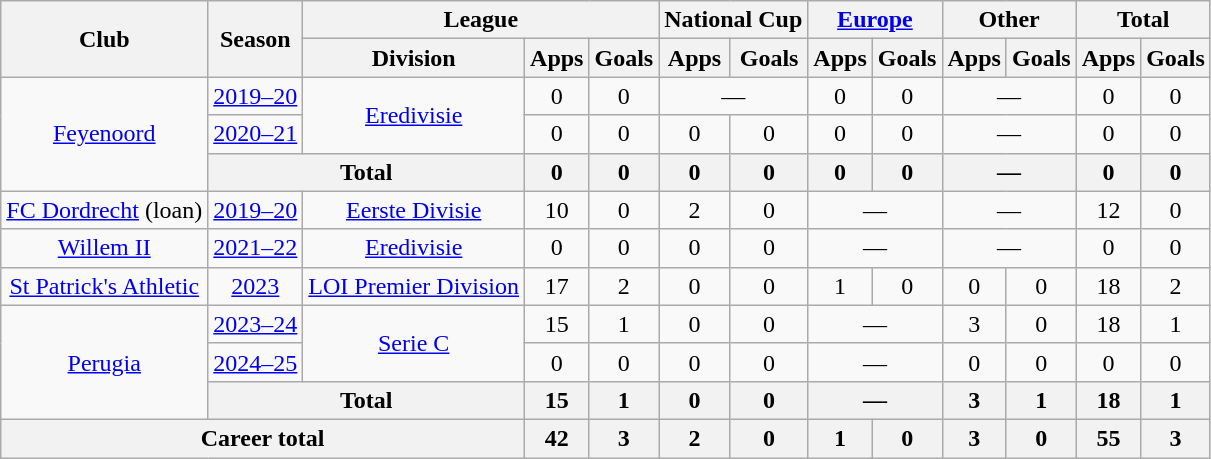<table class="wikitable" style="text-align:center">
<tr>
<th rowspan="2">Club</th>
<th rowspan="2">Season</th>
<th colspan="3">League</th>
<th colspan="2">National Cup</th>
<th colspan="2"><a href='#'>Europe</a></th>
<th colspan="2">Other</th>
<th colspan="2">Total</th>
</tr>
<tr>
<th>Division</th>
<th>Apps</th>
<th>Goals</th>
<th>Apps</th>
<th>Goals</th>
<th>Apps</th>
<th>Goals</th>
<th>Apps</th>
<th>Goals</th>
<th>Apps</th>
<th>Goals</th>
</tr>
<tr>
<td rowspan="3"><a href='#'>Feyenoord</a></td>
<td><a href='#'>2019–20</a></td>
<td rowspan="2"><a href='#'>Eredivisie</a></td>
<td>0</td>
<td>0</td>
<td colspan="2">—</td>
<td>0</td>
<td>0</td>
<td colspan="2">—</td>
<td>0</td>
<td>0</td>
</tr>
<tr>
<td><a href='#'>2020–21</a></td>
<td>0</td>
<td>0</td>
<td>0</td>
<td>0</td>
<td>0</td>
<td>0</td>
<td colspan="2">—</td>
<td>0</td>
<td>0</td>
</tr>
<tr>
<th colspan="2">Total</th>
<th>0</th>
<th>0</th>
<th>0</th>
<th>0</th>
<th>0</th>
<th>0</th>
<th colspan="2">—</th>
<th>0</th>
<th>0</th>
</tr>
<tr>
<td><a href='#'>FC Dordrecht</a> (loan)</td>
<td><a href='#'>2019–20</a></td>
<td><a href='#'>Eerste Divisie</a></td>
<td>10</td>
<td>0</td>
<td>2</td>
<td>0</td>
<td colspan="2">—</td>
<td colspan="2">—</td>
<td>12</td>
<td>0</td>
</tr>
<tr>
<td><a href='#'>Willem II</a></td>
<td><a href='#'>2021–22</a></td>
<td><a href='#'>Eredivisie</a></td>
<td>0</td>
<td>0</td>
<td>0</td>
<td>0</td>
<td colspan="2">—</td>
<td colspan="2">—</td>
<td>0</td>
<td>0</td>
</tr>
<tr>
<td><a href='#'>St Patrick's Athletic</a></td>
<td><a href='#'>2023</a></td>
<td><a href='#'>LOI Premier Division</a></td>
<td>17</td>
<td>2</td>
<td>0</td>
<td>0</td>
<td>1</td>
<td>0</td>
<td>0</td>
<td>0</td>
<td>18</td>
<td>2</td>
</tr>
<tr>
<td rowspan="3"><a href='#'>Perugia</a></td>
<td><a href='#'>2023–24</a></td>
<td rowspan="2"><a href='#'>Serie C</a></td>
<td>15</td>
<td>1</td>
<td>0</td>
<td>0</td>
<td colspan="2">—</td>
<td>3</td>
<td>0</td>
<td>18</td>
<td>1</td>
</tr>
<tr>
<td><a href='#'>2024–25</a></td>
<td>0</td>
<td>0</td>
<td>0</td>
<td>0</td>
<td colspan="2">—</td>
<td>0</td>
<td>0</td>
<td>0</td>
<td>0</td>
</tr>
<tr>
<th colspan="2">Total</th>
<th>15</th>
<th>1</th>
<th>0</th>
<th>0</th>
<th colspan="2">—</th>
<th>3</th>
<th>1</th>
<th>18</th>
<th>1</th>
</tr>
<tr>
<th colspan="3">Career total</th>
<th>42</th>
<th>3</th>
<th>2</th>
<th>0</th>
<th>1</th>
<th>0</th>
<th>3</th>
<th>0</th>
<th>55</th>
<th>3</th>
</tr>
</table>
